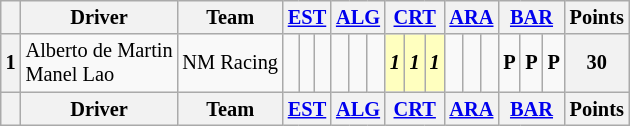<table class="wikitable" style="font-size: 85%; text-align:center">
<tr>
<th></th>
<th>Driver</th>
<th>Team</th>
<th colspan="3"><a href='#'>EST</a><br></th>
<th colspan="3"><a href='#'>ALG</a><br></th>
<th colspan="3"><a href='#'>CRT</a><br></th>
<th colspan="3"><a href='#'>ARA</a><br></th>
<th colspan="3"><a href='#'>BAR</a><br></th>
<th>Points</th>
</tr>
<tr>
<th>1</th>
<td align="left"> Alberto de Martin<br> Manel Lao</td>
<td align="left"> NM Racing</td>
<td></td>
<td></td>
<td></td>
<td></td>
<td></td>
<td></td>
<td style="background:#ffffbf;"><strong><em>1</em></strong></td>
<td style="background:#ffffbf;"><strong><em>1</em></strong></td>
<td style="background:#ffffbf;"><strong><em>1</em></strong></td>
<td></td>
<td></td>
<td></td>
<td><strong>P</strong></td>
<td><strong>P</strong></td>
<td><strong>P</strong></td>
<th>30</th>
</tr>
<tr>
<th></th>
<th>Driver</th>
<th>Team</th>
<th colspan="3"><a href='#'>EST</a><br></th>
<th colspan="3"><a href='#'>ALG</a><br></th>
<th colspan="3"><a href='#'>CRT</a><br></th>
<th colspan="3"><a href='#'>ARA</a><br></th>
<th colspan="3"><a href='#'>BAR</a><br></th>
<th>Points</th>
</tr>
</table>
